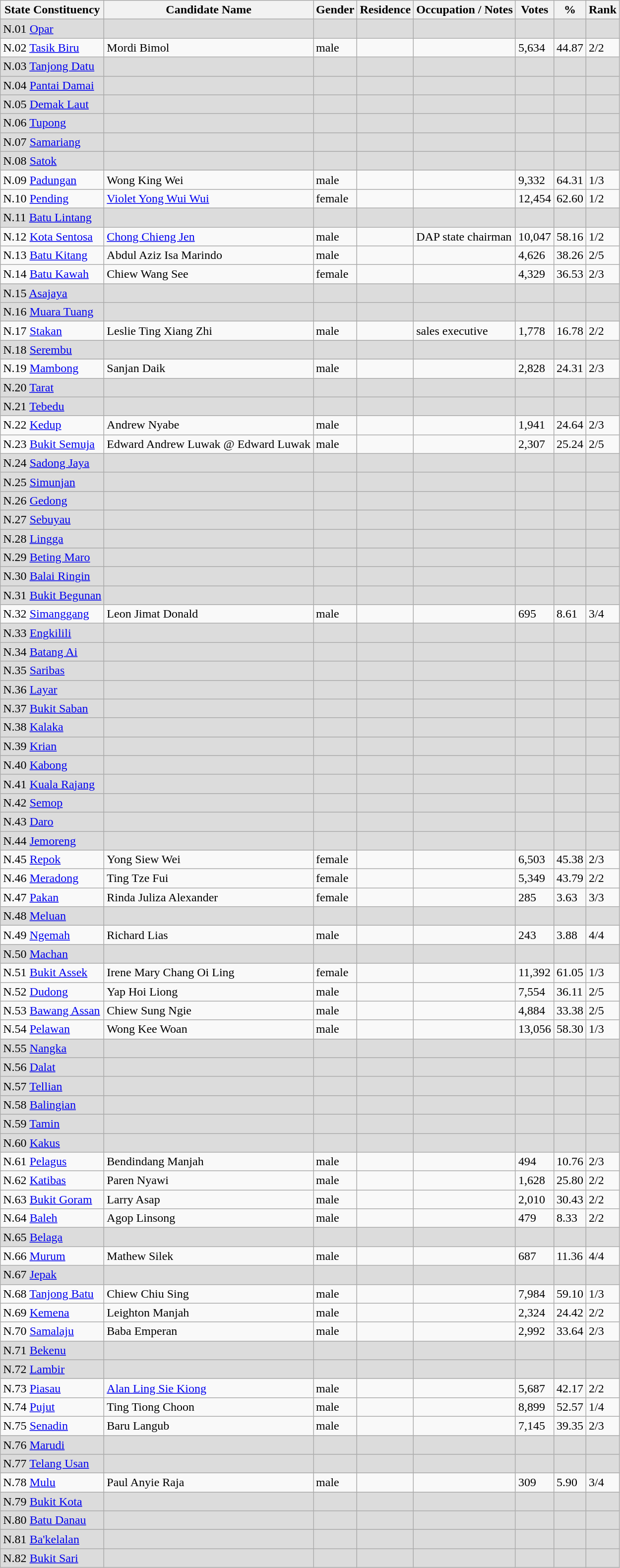<table class="wikitable sortable">
<tr>
<th>State Constituency</th>
<th>Candidate Name</th>
<th>Gender</th>
<th>Residence</th>
<th>Occupation / Notes</th>
<th>Votes</th>
<th>%</th>
<th>Rank</th>
</tr>
<tr style="background: gainsboro;">
<td>N.01 <a href='#'>Opar</a></td>
<td></td>
<td></td>
<td></td>
<td></td>
<td></td>
<td></td>
<td></td>
</tr>
<tr>
<td>N.02 <a href='#'>Tasik Biru</a></td>
<td>Mordi Bimol</td>
<td>male</td>
<td></td>
<td></td>
<td>5,634</td>
<td>44.87</td>
<td>2/2</td>
</tr>
<tr style="background: gainsboro;">
<td>N.03 <a href='#'>Tanjong Datu</a></td>
<td></td>
<td></td>
<td></td>
<td></td>
<td></td>
<td></td>
<td></td>
</tr>
<tr style="background: gainsboro;">
<td>N.04 <a href='#'>Pantai Damai</a></td>
<td></td>
<td></td>
<td></td>
<td></td>
<td></td>
<td></td>
<td></td>
</tr>
<tr style="background: gainsboro;">
<td>N.05 <a href='#'>Demak Laut</a></td>
<td></td>
<td></td>
<td></td>
<td></td>
<td></td>
<td></td>
<td></td>
</tr>
<tr style="background: gainsboro;">
<td>N.06 <a href='#'>Tupong</a></td>
<td></td>
<td></td>
<td></td>
<td></td>
<td></td>
<td></td>
<td></td>
</tr>
<tr style="background: gainsboro;">
<td>N.07 <a href='#'>Samariang</a></td>
<td></td>
<td></td>
<td></td>
<td></td>
<td></td>
<td></td>
<td></td>
</tr>
<tr style="background: gainsboro;">
<td>N.08 <a href='#'>Satok</a></td>
<td></td>
<td></td>
<td></td>
<td></td>
<td></td>
<td></td>
<td></td>
</tr>
<tr>
<td>N.09 <a href='#'>Padungan</a></td>
<td>Wong King Wei</td>
<td>male</td>
<td></td>
<td></td>
<td>9,332</td>
<td>64.31</td>
<td>1/3</td>
</tr>
<tr>
<td>N.10 <a href='#'>Pending</a></td>
<td><a href='#'>Violet Yong Wui Wui</a></td>
<td>female</td>
<td></td>
<td></td>
<td>12,454</td>
<td>62.60</td>
<td>1/2</td>
</tr>
<tr style="background: gainsboro;">
<td>N.11 <a href='#'>Batu Lintang</a></td>
<td></td>
<td></td>
<td></td>
<td></td>
<td></td>
<td></td>
<td></td>
</tr>
<tr>
<td>N.12 <a href='#'>Kota Sentosa</a></td>
<td><a href='#'>Chong Chieng Jen</a></td>
<td>male</td>
<td></td>
<td>DAP state chairman</td>
<td>10,047</td>
<td>58.16</td>
<td>1/2</td>
</tr>
<tr>
<td>N.13 <a href='#'>Batu Kitang</a></td>
<td>Abdul Aziz Isa Marindo</td>
<td>male</td>
<td></td>
<td></td>
<td>4,626</td>
<td>38.26</td>
<td>2/5</td>
</tr>
<tr>
<td>N.14 <a href='#'>Batu Kawah</a></td>
<td>Chiew Wang See</td>
<td>female</td>
<td></td>
<td></td>
<td>4,329</td>
<td>36.53</td>
<td>2/3</td>
</tr>
<tr style="background: gainsboro;">
<td>N.15 <a href='#'>Asajaya</a></td>
<td></td>
<td></td>
<td></td>
<td></td>
<td></td>
<td></td>
<td></td>
</tr>
<tr style="background: gainsboro;">
<td>N.16 <a href='#'>Muara Tuang</a></td>
<td></td>
<td></td>
<td></td>
<td></td>
<td></td>
<td></td>
<td></td>
</tr>
<tr>
<td>N.17 <a href='#'>Stakan</a></td>
<td>Leslie Ting Xiang Zhi</td>
<td>male</td>
<td></td>
<td>sales executive</td>
<td>1,778</td>
<td>16.78</td>
<td>2/2</td>
</tr>
<tr style="background: gainsboro;">
<td>N.18 <a href='#'>Serembu</a></td>
<td></td>
<td></td>
<td></td>
<td></td>
<td></td>
<td></td>
<td></td>
</tr>
<tr>
<td>N.19 <a href='#'>Mambong</a></td>
<td>Sanjan Daik</td>
<td>male</td>
<td></td>
<td></td>
<td>2,828</td>
<td>24.31</td>
<td>2/3</td>
</tr>
<tr style="background: gainsboro;">
<td>N.20 <a href='#'>Tarat</a></td>
<td></td>
<td></td>
<td></td>
<td></td>
<td></td>
<td></td>
<td></td>
</tr>
<tr style="background: gainsboro;">
<td>N.21 <a href='#'>Tebedu</a></td>
<td></td>
<td></td>
<td></td>
<td></td>
<td></td>
<td></td>
<td></td>
</tr>
<tr>
<td>N.22 <a href='#'>Kedup</a></td>
<td>Andrew Nyabe</td>
<td>male</td>
<td></td>
<td></td>
<td>1,941</td>
<td>24.64</td>
<td>2/3</td>
</tr>
<tr>
<td>N.23 <a href='#'>Bukit Semuja</a></td>
<td>Edward Andrew Luwak @ Edward Luwak</td>
<td>male</td>
<td></td>
<td></td>
<td>2,307</td>
<td>25.24</td>
<td>2/5</td>
</tr>
<tr style="background: gainsboro;">
<td>N.24 <a href='#'>Sadong Jaya</a></td>
<td></td>
<td></td>
<td></td>
<td></td>
<td></td>
<td></td>
<td></td>
</tr>
<tr style="background: gainsboro;">
<td>N.25 <a href='#'>Simunjan</a></td>
<td></td>
<td></td>
<td></td>
<td></td>
<td></td>
<td></td>
<td></td>
</tr>
<tr style="background: gainsboro;">
<td>N.26 <a href='#'>Gedong</a></td>
<td></td>
<td></td>
<td></td>
<td></td>
<td></td>
<td></td>
<td></td>
</tr>
<tr style="background: gainsboro;">
<td>N.27 <a href='#'>Sebuyau</a></td>
<td></td>
<td></td>
<td></td>
<td></td>
<td></td>
<td></td>
<td></td>
</tr>
<tr style="background: gainsboro;">
<td>N.28 <a href='#'>Lingga</a></td>
<td></td>
<td></td>
<td></td>
<td></td>
<td></td>
<td></td>
<td></td>
</tr>
<tr style="background: gainsboro;">
<td>N.29 <a href='#'>Beting Maro</a></td>
<td></td>
<td></td>
<td></td>
<td></td>
<td></td>
<td></td>
<td></td>
</tr>
<tr style="background: gainsboro;">
<td>N.30 <a href='#'>Balai Ringin</a></td>
<td></td>
<td></td>
<td></td>
<td></td>
<td></td>
<td></td>
<td></td>
</tr>
<tr style="background: gainsboro;">
<td>N.31 <a href='#'>Bukit Begunan</a></td>
<td></td>
<td></td>
<td></td>
<td></td>
<td></td>
<td></td>
<td></td>
</tr>
<tr>
<td>N.32 <a href='#'>Simanggang</a></td>
<td>Leon Jimat Donald</td>
<td>male</td>
<td></td>
<td></td>
<td>695</td>
<td>8.61</td>
<td>3/4</td>
</tr>
<tr style="background: gainsboro;">
<td>N.33 <a href='#'>Engkilili</a></td>
<td></td>
<td></td>
<td></td>
<td></td>
<td></td>
<td></td>
<td></td>
</tr>
<tr style="background: gainsboro;">
<td>N.34 <a href='#'>Batang Ai</a></td>
<td></td>
<td></td>
<td></td>
<td></td>
<td></td>
<td></td>
<td></td>
</tr>
<tr style="background: gainsboro;">
<td>N.35 <a href='#'>Saribas</a></td>
<td></td>
<td></td>
<td></td>
<td></td>
<td></td>
<td></td>
<td></td>
</tr>
<tr style="background: gainsboro;">
<td>N.36 <a href='#'>Layar</a></td>
<td></td>
<td></td>
<td></td>
<td></td>
<td></td>
<td></td>
<td></td>
</tr>
<tr style="background: gainsboro;">
<td>N.37 <a href='#'>Bukit Saban</a></td>
<td></td>
<td></td>
<td></td>
<td></td>
<td></td>
<td></td>
<td></td>
</tr>
<tr style="background: gainsboro;">
<td>N.38 <a href='#'>Kalaka</a></td>
<td></td>
<td></td>
<td></td>
<td></td>
<td></td>
<td></td>
<td></td>
</tr>
<tr style="background: gainsboro;">
<td>N.39 <a href='#'>Krian</a></td>
<td></td>
<td></td>
<td></td>
<td></td>
<td></td>
<td></td>
<td></td>
</tr>
<tr style="background: gainsboro;">
<td>N.40 <a href='#'>Kabong</a></td>
<td></td>
<td></td>
<td></td>
<td></td>
<td></td>
<td></td>
<td></td>
</tr>
<tr style="background: gainsboro;">
<td>N.41 <a href='#'>Kuala Rajang</a></td>
<td></td>
<td></td>
<td></td>
<td></td>
<td></td>
<td></td>
<td></td>
</tr>
<tr style="background: gainsboro;">
<td>N.42 <a href='#'>Semop</a></td>
<td></td>
<td></td>
<td></td>
<td></td>
<td></td>
<td></td>
<td></td>
</tr>
<tr style="background: gainsboro;">
<td>N.43 <a href='#'>Daro</a></td>
<td></td>
<td></td>
<td></td>
<td></td>
<td></td>
<td></td>
<td></td>
</tr>
<tr style="background: gainsboro;">
<td>N.44 <a href='#'>Jemoreng</a></td>
<td></td>
<td></td>
<td></td>
<td></td>
<td></td>
<td></td>
<td></td>
</tr>
<tr>
<td>N.45 <a href='#'>Repok</a></td>
<td>Yong Siew Wei</td>
<td>female</td>
<td></td>
<td></td>
<td>6,503</td>
<td>45.38</td>
<td>2/3</td>
</tr>
<tr>
<td>N.46 <a href='#'>Meradong</a></td>
<td>Ting Tze Fui</td>
<td>female</td>
<td></td>
<td></td>
<td>5,349</td>
<td>43.79</td>
<td>2/2</td>
</tr>
<tr>
<td>N.47 <a href='#'>Pakan</a></td>
<td>Rinda Juliza Alexander</td>
<td>female</td>
<td></td>
<td></td>
<td>285</td>
<td>3.63</td>
<td>3/3</td>
</tr>
<tr style="background: gainsboro;">
<td>N.48 <a href='#'>Meluan</a></td>
<td></td>
<td></td>
<td></td>
<td></td>
<td></td>
<td></td>
<td></td>
</tr>
<tr>
<td>N.49 <a href='#'>Ngemah</a></td>
<td>Richard Lias</td>
<td>male</td>
<td></td>
<td></td>
<td>243</td>
<td>3.88</td>
<td>4/4</td>
</tr>
<tr style="background: gainsboro;">
<td>N.50 <a href='#'>Machan</a></td>
<td></td>
<td></td>
<td></td>
<td></td>
<td></td>
<td></td>
<td></td>
</tr>
<tr>
<td>N.51 <a href='#'>Bukit Assek</a></td>
<td>Irene Mary Chang Oi Ling</td>
<td>female</td>
<td></td>
<td></td>
<td>11,392</td>
<td>61.05</td>
<td>1/3</td>
</tr>
<tr>
<td>N.52 <a href='#'>Dudong</a></td>
<td>Yap Hoi Liong</td>
<td>male</td>
<td></td>
<td></td>
<td>7,554</td>
<td>36.11</td>
<td>2/5</td>
</tr>
<tr>
<td>N.53 <a href='#'>Bawang Assan</a></td>
<td>Chiew Sung Ngie</td>
<td>male</td>
<td></td>
<td></td>
<td>4,884</td>
<td>33.38</td>
<td>2/5</td>
</tr>
<tr>
<td>N.54 <a href='#'>Pelawan</a></td>
<td>Wong Kee Woan</td>
<td>male</td>
<td></td>
<td></td>
<td>13,056</td>
<td>58.30</td>
<td>1/3</td>
</tr>
<tr style="background: gainsboro;">
<td>N.55 <a href='#'>Nangka</a></td>
<td></td>
<td></td>
<td></td>
<td></td>
<td></td>
<td></td>
<td></td>
</tr>
<tr style="background: gainsboro;">
<td>N.56 <a href='#'>Dalat</a></td>
<td></td>
<td></td>
<td></td>
<td></td>
<td></td>
<td></td>
<td></td>
</tr>
<tr style="background: gainsboro;">
<td>N.57 <a href='#'>Tellian</a></td>
<td></td>
<td></td>
<td></td>
<td></td>
<td></td>
<td></td>
<td></td>
</tr>
<tr style="background: gainsboro;">
<td>N.58 <a href='#'>Balingian</a></td>
<td></td>
<td></td>
<td></td>
<td></td>
<td></td>
<td></td>
<td></td>
</tr>
<tr style="background: gainsboro;">
<td>N.59 <a href='#'>Tamin</a></td>
<td></td>
<td></td>
<td></td>
<td></td>
<td></td>
<td></td>
<td></td>
</tr>
<tr style="background: gainsboro;">
<td>N.60 <a href='#'>Kakus</a></td>
<td></td>
<td></td>
<td></td>
<td></td>
<td></td>
<td></td>
<td></td>
</tr>
<tr>
<td>N.61 <a href='#'>Pelagus</a></td>
<td>Bendindang Manjah</td>
<td>male</td>
<td></td>
<td></td>
<td>494</td>
<td>10.76</td>
<td>2/3</td>
</tr>
<tr>
<td>N.62 <a href='#'>Katibas</a></td>
<td>Paren Nyawi</td>
<td>male</td>
<td></td>
<td></td>
<td>1,628</td>
<td>25.80</td>
<td>2/2</td>
</tr>
<tr>
<td>N.63 <a href='#'>Bukit Goram</a></td>
<td>Larry Asap</td>
<td>male</td>
<td></td>
<td></td>
<td>2,010</td>
<td>30.43</td>
<td>2/2</td>
</tr>
<tr>
<td>N.64 <a href='#'>Baleh</a></td>
<td>Agop Linsong</td>
<td>male</td>
<td></td>
<td></td>
<td>479</td>
<td>8.33</td>
<td>2/2</td>
</tr>
<tr style="background: gainsboro;">
<td>N.65 <a href='#'>Belaga</a></td>
<td></td>
<td></td>
<td></td>
<td></td>
<td></td>
<td></td>
<td></td>
</tr>
<tr>
<td>N.66 <a href='#'>Murum</a></td>
<td>Mathew Silek</td>
<td>male</td>
<td></td>
<td></td>
<td>687</td>
<td>11.36</td>
<td>4/4</td>
</tr>
<tr style="background: gainsboro;">
<td>N.67 <a href='#'>Jepak</a></td>
<td></td>
<td></td>
<td></td>
<td></td>
<td></td>
<td></td>
<td></td>
</tr>
<tr>
<td>N.68 <a href='#'>Tanjong Batu</a></td>
<td>Chiew Chiu Sing</td>
<td>male</td>
<td></td>
<td></td>
<td>7,984</td>
<td>59.10</td>
<td>1/3</td>
</tr>
<tr>
<td>N.69 <a href='#'>Kemena</a></td>
<td>Leighton Manjah</td>
<td>male</td>
<td></td>
<td></td>
<td>2,324</td>
<td>24.42</td>
<td>2/2</td>
</tr>
<tr>
<td>N.70 <a href='#'>Samalaju</a></td>
<td>Baba Emperan</td>
<td>male</td>
<td></td>
<td></td>
<td>2,992</td>
<td>33.64</td>
<td>2/3</td>
</tr>
<tr style="background: gainsboro;">
<td>N.71 <a href='#'>Bekenu</a></td>
<td></td>
<td></td>
<td></td>
<td></td>
<td></td>
<td></td>
<td></td>
</tr>
<tr style="background: gainsboro;">
<td>N.72 <a href='#'>Lambir</a></td>
<td></td>
<td></td>
<td></td>
<td></td>
<td></td>
<td></td>
<td></td>
</tr>
<tr>
<td>N.73 <a href='#'>Piasau</a></td>
<td><a href='#'>Alan Ling Sie Kiong</a></td>
<td>male</td>
<td></td>
<td></td>
<td>5,687</td>
<td>42.17</td>
<td>2/2</td>
</tr>
<tr>
<td>N.74 <a href='#'>Pujut</a></td>
<td>Ting Tiong Choon</td>
<td>male</td>
<td></td>
<td></td>
<td>8,899</td>
<td>52.57</td>
<td>1/4</td>
</tr>
<tr>
<td>N.75 <a href='#'>Senadin</a></td>
<td>Baru Langub</td>
<td>male</td>
<td></td>
<td></td>
<td>7,145</td>
<td>39.35</td>
<td>2/3</td>
</tr>
<tr style="background: gainsboro;">
<td>N.76 <a href='#'>Marudi</a></td>
<td></td>
<td></td>
<td></td>
<td></td>
<td></td>
<td></td>
<td></td>
</tr>
<tr style="background: gainsboro;">
<td>N.77 <a href='#'>Telang Usan</a></td>
<td></td>
<td></td>
<td></td>
<td></td>
<td></td>
<td></td>
<td></td>
</tr>
<tr>
<td>N.78 <a href='#'>Mulu</a></td>
<td>Paul Anyie Raja</td>
<td>male</td>
<td></td>
<td></td>
<td>309</td>
<td>5.90</td>
<td>3/4</td>
</tr>
<tr style="background: gainsboro;">
<td>N.79 <a href='#'>Bukit Kota</a></td>
<td></td>
<td></td>
<td></td>
<td></td>
<td></td>
<td></td>
<td></td>
</tr>
<tr style="background: gainsboro;">
<td>N.80 <a href='#'>Batu Danau</a></td>
<td></td>
<td></td>
<td></td>
<td></td>
<td></td>
<td></td>
<td></td>
</tr>
<tr style="background: gainsboro;">
<td>N.81 <a href='#'>Ba'kelalan</a></td>
<td></td>
<td></td>
<td></td>
<td></td>
<td></td>
<td></td>
<td></td>
</tr>
<tr style="background: gainsboro;">
<td>N.82 <a href='#'>Bukit Sari</a></td>
<td></td>
<td></td>
<td></td>
<td></td>
<td></td>
<td></td>
<td></td>
</tr>
</table>
